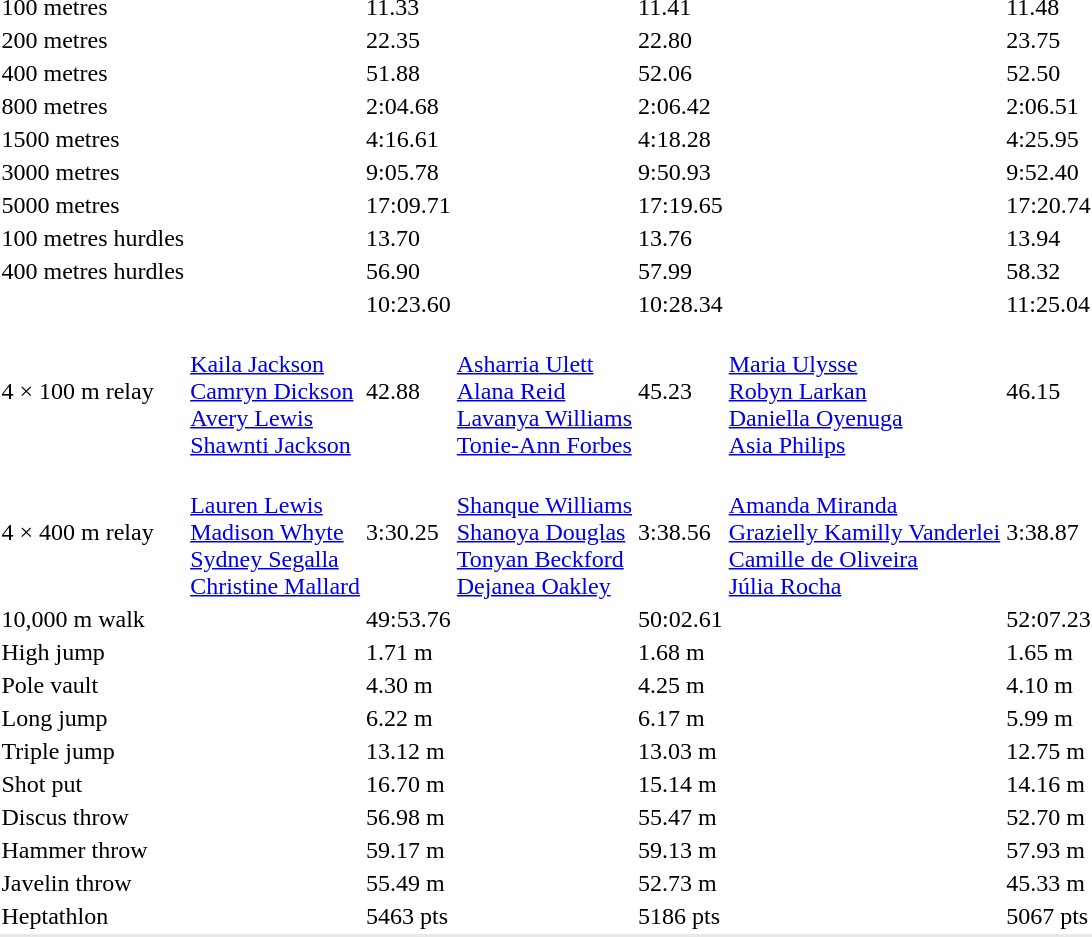<table>
<tr>
<td>100 metres</td>
<td></td>
<td>11.33</td>
<td></td>
<td>11.41</td>
<td></td>
<td>11.48</td>
</tr>
<tr>
<td>200 metres</td>
<td></td>
<td>22.35 </td>
<td></td>
<td>22.80</td>
<td></td>
<td>23.75</td>
</tr>
<tr>
<td>400 metres</td>
<td></td>
<td>51.88</td>
<td></td>
<td>52.06</td>
<td></td>
<td>52.50</td>
</tr>
<tr>
<td>800 metres</td>
<td></td>
<td>2:04.68</td>
<td></td>
<td>2:06.42</td>
<td></td>
<td>2:06.51</td>
</tr>
<tr>
<td>1500 metres</td>
<td></td>
<td>4:16.61</td>
<td></td>
<td>4:18.28</td>
<td></td>
<td>4:25.95</td>
</tr>
<tr>
<td>3000 metres</td>
<td></td>
<td>9:05.78 </td>
<td></td>
<td>9:50.93</td>
<td></td>
<td>9:52.40</td>
</tr>
<tr>
<td>5000 metres</td>
<td></td>
<td>17:09.71</td>
<td></td>
<td>17:19.65</td>
<td></td>
<td>17:20.74</td>
</tr>
<tr>
<td>100 metres hurdles</td>
<td></td>
<td>13.70</td>
<td></td>
<td>13.76</td>
<td></td>
<td>13.94</td>
</tr>
<tr>
<td>400 metres hurdles</td>
<td></td>
<td>56.90</td>
<td></td>
<td>57.99</td>
<td></td>
<td>58.32</td>
</tr>
<tr>
<td></td>
<td></td>
<td>10:23.60</td>
<td></td>
<td>10:28.34</td>
<td></td>
<td>11:25.04</td>
</tr>
<tr>
<td>4 × 100 m relay</td>
<td><br><a href='#'>Kaila Jackson</a><br><a href='#'>Camryn Dickson</a><br><a href='#'>Avery Lewis</a><br><a href='#'>Shawnti Jackson</a></td>
<td>42.88 </td>
<td><br><a href='#'>Asharria Ulett</a><br><a href='#'>Alana Reid</a><br><a href='#'>Lavanya Williams</a><br><a href='#'>Tonie-Ann Forbes</a></td>
<td>45.23</td>
<td><br><a href='#'>Maria Ulysse</a><br><a href='#'>Robyn Larkan</a><br><a href='#'>Daniella Oyenuga</a><br><a href='#'>Asia Philips</a></td>
<td>46.15</td>
</tr>
<tr>
<td>4 × 400 m relay</td>
<td><br> <a href='#'>Lauren Lewis</a><br><a href='#'>Madison Whyte</a><br><a href='#'>Sydney Segalla</a><br><a href='#'>Christine Mallard</a></td>
<td>3:30.25</td>
<td><br> <a href='#'>Shanque Williams</a><br><a href='#'>Shanoya Douglas</a><br><a href='#'>Tonyan Beckford</a><br><a href='#'>Dejanea Oakley</a></td>
<td>3:38.56</td>
<td><br> <a href='#'>Amanda Miranda</a><br><a href='#'>Grazielly Kamilly Vanderlei</a><br><a href='#'>Camille de Oliveira</a><br><a href='#'>Júlia Rocha</a></td>
<td>3:38.87</td>
</tr>
<tr>
<td>10,000 m walk</td>
<td></td>
<td>49:53.76</td>
<td></td>
<td>50:02.61</td>
<td></td>
<td>52:07.23</td>
</tr>
<tr>
<td>High jump</td>
<td></td>
<td>1.71 m</td>
<td></td>
<td>1.68 m</td>
<td></td>
<td>1.65 m</td>
</tr>
<tr>
<td>Pole vault</td>
<td></td>
<td>4.30 m</td>
<td></td>
<td>4.25 m</td>
<td></td>
<td>4.10 m</td>
</tr>
<tr>
<td>Long jump</td>
<td></td>
<td>6.22 m</td>
<td></td>
<td>6.17 m</td>
<td></td>
<td>5.99 m</td>
</tr>
<tr>
<td>Triple jump</td>
<td></td>
<td>13.12 m</td>
<td></td>
<td>13.03 m</td>
<td></td>
<td>12.75 m</td>
</tr>
<tr>
<td>Shot put</td>
<td></td>
<td>16.70 m</td>
<td></td>
<td>15.14 m</td>
<td></td>
<td>14.16 m</td>
</tr>
<tr>
<td>Discus throw</td>
<td></td>
<td>56.98 m</td>
<td></td>
<td>55.47 m</td>
<td></td>
<td>52.70 m</td>
</tr>
<tr>
<td>Hammer throw</td>
<td></td>
<td>59.17 m</td>
<td></td>
<td>59.13 m</td>
<td></td>
<td>57.93 m</td>
</tr>
<tr>
<td>Javelin throw</td>
<td></td>
<td>55.49 m</td>
<td></td>
<td>52.73 m</td>
<td></td>
<td>45.33 m</td>
</tr>
<tr>
<td>Heptathlon</td>
<td></td>
<td>5463 pts</td>
<td></td>
<td>5186 pts</td>
<td></td>
<td>5067 pts</td>
</tr>
<tr bgcolor= e8e8e8>
<td colspan=7></td>
</tr>
</table>
